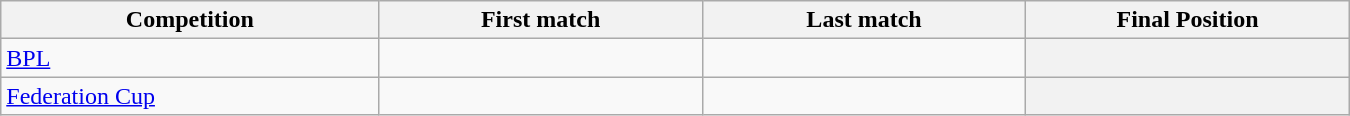<table class="wikitable" style="text-align:center; width:900px; font-size="80%";">
<tr>
<th style="text-align:center; width:200px;">Competition</th>
<th style="text-align:center; width:170px;">First match</th>
<th style="text-align:center; width:170px;">Last match</th>
<th style="text-align:center; width:170px;">Final Position</th>
</tr>
<tr>
<td style="text-align:left;"><a href='#'>BPL</a></td>
<td></td>
<td></td>
<th></th>
</tr>
<tr>
<td style="text-align:left;"><a href='#'>Federation Cup</a></td>
<td></td>
<td></td>
<th></th>
</tr>
</table>
